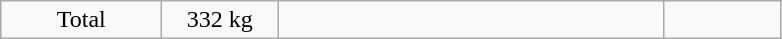<table class = "wikitable" style="text-align:center;">
<tr>
<td width=100>Total</td>
<td width=70>332 kg</td>
<td width=250 align=left></td>
<td width=70></td>
</tr>
</table>
